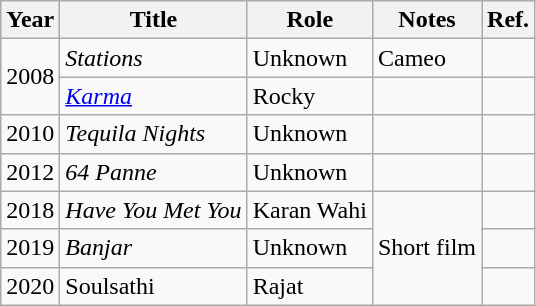<table class="wikitable">
<tr>
<th>Year</th>
<th>Title</th>
<th>Role</th>
<th>Notes</th>
<th>Ref.</th>
</tr>
<tr>
<td rowspan="2">2008</td>
<td><em>Stations</em></td>
<td>Unknown</td>
<td>Cameo</td>
<td></td>
</tr>
<tr>
<td><em><a href='#'>Karma</a></em></td>
<td>Rocky</td>
<td></td>
<td></td>
</tr>
<tr>
<td>2010</td>
<td><em>Tequila Nights</em></td>
<td>Unknown</td>
<td></td>
<td></td>
</tr>
<tr>
<td>2012</td>
<td><em>64 Panne</em></td>
<td>Unknown</td>
<td></td>
<td></td>
</tr>
<tr>
<td>2018</td>
<td><em>Have You Met You</em></td>
<td>Karan Wahi</td>
<td rowspan="3">Short film</td>
<td></td>
</tr>
<tr>
<td>2019</td>
<td><em>Banjar</em></td>
<td>Unknown</td>
<td></td>
</tr>
<tr>
<td>2020</td>
<td>Soulsathi</td>
<td>Rajat</td>
<td></td>
</tr>
</table>
